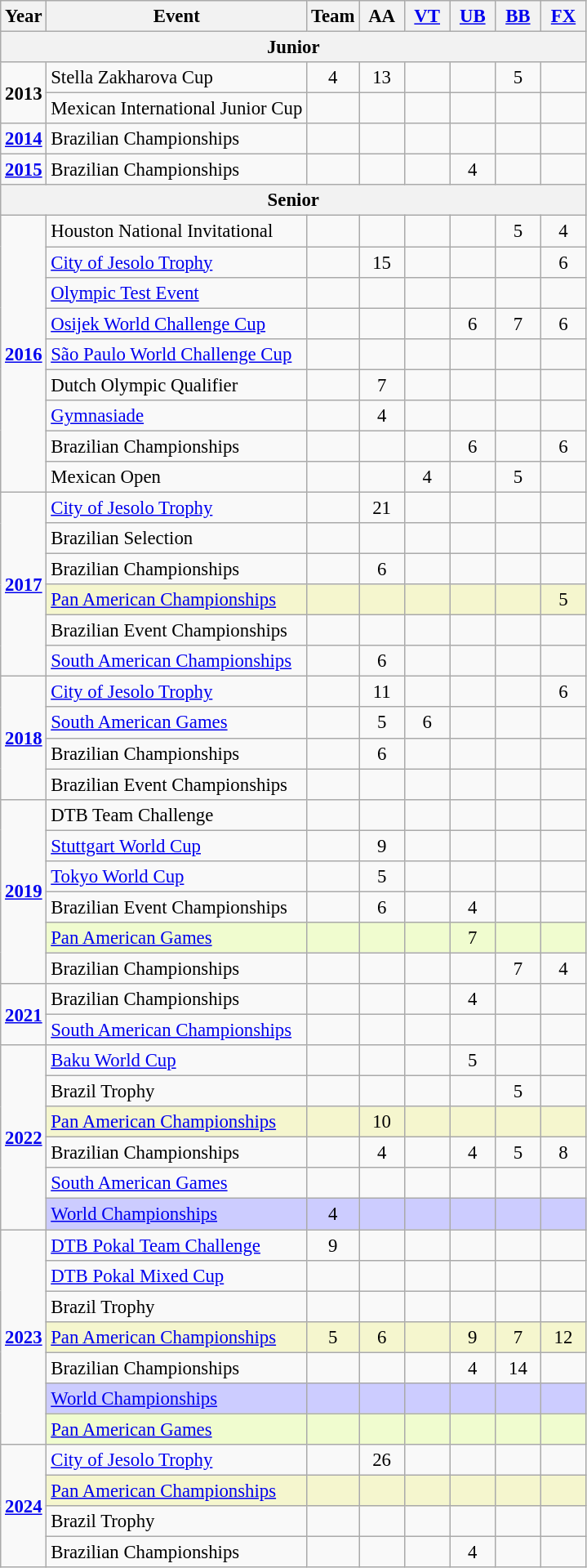<table class="wikitable" style="text-align:center; font-size:95%;">
<tr>
<th align=center>Year</th>
<th align=center>Event</th>
<th style="width:30px;">Team</th>
<th style="width:30px;">AA</th>
<th style="width:30px;"><a href='#'>VT</a></th>
<th style="width:30px;"><a href='#'>UB</a></th>
<th style="width:30px;"><a href='#'>BB</a></th>
<th style="width:30px;"><a href='#'>FX</a></th>
</tr>
<tr>
<th colspan="8"><strong>Junior</strong></th>
</tr>
<tr>
<td rowspan="2"><strong>2013</strong></td>
<td align=left>Stella Zakharova Cup</td>
<td>4</td>
<td>13</td>
<td></td>
<td></td>
<td>5</td>
<td></td>
</tr>
<tr>
<td align=left>Mexican International Junior Cup</td>
<td></td>
<td></td>
<td></td>
<td></td>
<td></td>
<td></td>
</tr>
<tr>
<td rowspan="1"><strong><a href='#'>2014</a></strong></td>
<td align=left>Brazilian Championships</td>
<td></td>
<td></td>
<td></td>
<td></td>
<td></td>
<td></td>
</tr>
<tr>
<td rowspan="1"><strong><a href='#'>2015</a></strong></td>
<td align=left>Brazilian Championships</td>
<td></td>
<td></td>
<td></td>
<td>4</td>
<td></td>
<td></td>
</tr>
<tr>
<th colspan="8"><strong>Senior</strong></th>
</tr>
<tr>
<td rowspan="9"><strong><a href='#'>2016</a></strong></td>
<td align=left>Houston National Invitational</td>
<td></td>
<td></td>
<td></td>
<td></td>
<td>5</td>
<td>4</td>
</tr>
<tr>
<td align=left><a href='#'>City of Jesolo Trophy</a></td>
<td></td>
<td>15</td>
<td></td>
<td></td>
<td></td>
<td>6</td>
</tr>
<tr>
<td align=left><a href='#'>Olympic Test Event</a></td>
<td></td>
<td></td>
<td></td>
<td></td>
<td></td>
<td></td>
</tr>
<tr>
<td align=left><a href='#'>Osijek World Challenge Cup</a></td>
<td></td>
<td></td>
<td></td>
<td>6</td>
<td>7</td>
<td>6</td>
</tr>
<tr>
<td align=left><a href='#'>São Paulo World Challenge Cup</a></td>
<td></td>
<td></td>
<td></td>
<td></td>
<td></td>
<td></td>
</tr>
<tr>
<td align=left>Dutch Olympic Qualifier</td>
<td></td>
<td>7</td>
<td></td>
<td></td>
<td></td>
<td></td>
</tr>
<tr>
<td align=left><a href='#'>Gymnasiade</a></td>
<td></td>
<td>4</td>
<td></td>
<td></td>
<td></td>
<td></td>
</tr>
<tr>
<td align=left>Brazilian Championships</td>
<td></td>
<td></td>
<td></td>
<td>6</td>
<td></td>
<td>6</td>
</tr>
<tr>
<td align=left>Mexican Open</td>
<td></td>
<td></td>
<td>4</td>
<td></td>
<td>5</td>
<td></td>
</tr>
<tr>
<td rowspan="6"><strong><a href='#'>2017</a></strong></td>
<td align=left><a href='#'>City of Jesolo Trophy</a></td>
<td></td>
<td>21</td>
<td></td>
<td></td>
<td></td>
<td></td>
</tr>
<tr>
<td align=left>Brazilian Selection</td>
<td></td>
<td></td>
<td></td>
<td></td>
<td></td>
<td></td>
</tr>
<tr>
<td align=left>Brazilian Championships</td>
<td></td>
<td>6</td>
<td></td>
<td></td>
<td></td>
<td></td>
</tr>
<tr bgcolor=#F5F6CE>
<td align=left><a href='#'>Pan American Championships</a></td>
<td></td>
<td></td>
<td></td>
<td></td>
<td></td>
<td>5</td>
</tr>
<tr>
<td align=left>Brazilian Event Championships</td>
<td></td>
<td></td>
<td></td>
<td></td>
<td></td>
<td></td>
</tr>
<tr>
<td align=left><a href='#'>South American Championships</a></td>
<td></td>
<td>6</td>
<td></td>
<td></td>
<td></td>
<td></td>
</tr>
<tr>
<td rowspan="4"><strong><a href='#'>2018</a></strong></td>
<td align=left><a href='#'>City of Jesolo Trophy</a></td>
<td></td>
<td>11</td>
<td></td>
<td></td>
<td></td>
<td>6</td>
</tr>
<tr>
<td align=left><a href='#'>South American Games</a></td>
<td></td>
<td>5</td>
<td>6</td>
<td></td>
<td></td>
<td></td>
</tr>
<tr>
<td align=left>Brazilian Championships</td>
<td></td>
<td>6</td>
<td></td>
<td></td>
<td></td>
<td></td>
</tr>
<tr>
<td align=left>Brazilian Event Championships</td>
<td></td>
<td></td>
<td></td>
<td></td>
<td></td>
<td></td>
</tr>
<tr>
<td rowspan="6"><strong><a href='#'>2019</a></strong></td>
<td align=left>DTB Team Challenge</td>
<td></td>
<td></td>
<td></td>
<td></td>
<td></td>
<td></td>
</tr>
<tr>
<td align=left><a href='#'>Stuttgart World Cup</a></td>
<td></td>
<td>9</td>
<td></td>
<td></td>
<td></td>
<td></td>
</tr>
<tr>
<td align=left><a href='#'>Tokyo World Cup</a></td>
<td></td>
<td>5</td>
<td></td>
<td></td>
<td></td>
<td></td>
</tr>
<tr>
<td align=left>Brazilian Event Championships</td>
<td></td>
<td>6</td>
<td></td>
<td>4</td>
<td></td>
<td></td>
</tr>
<tr bgcolor=#f0fccf>
<td align=left><a href='#'>Pan American Games</a></td>
<td></td>
<td></td>
<td></td>
<td>7</td>
<td></td>
<td></td>
</tr>
<tr>
<td align=left>Brazilian Championships</td>
<td></td>
<td></td>
<td></td>
<td></td>
<td>7</td>
<td>4</td>
</tr>
<tr>
<td rowspan="2"><strong><a href='#'>2021</a></strong></td>
<td align=left>Brazilian Championships</td>
<td></td>
<td></td>
<td></td>
<td>4</td>
<td></td>
<td></td>
</tr>
<tr>
<td align=left><a href='#'>South American Championships</a></td>
<td></td>
<td></td>
<td></td>
<td></td>
<td></td>
<td></td>
</tr>
<tr>
<td rowspan="6"><strong><a href='#'>2022</a></strong></td>
<td align=left><a href='#'>Baku World Cup</a></td>
<td></td>
<td></td>
<td></td>
<td>5</td>
<td></td>
<td></td>
</tr>
<tr>
<td align=left>Brazil Trophy</td>
<td></td>
<td></td>
<td></td>
<td></td>
<td>5</td>
<td></td>
</tr>
<tr bgcolor=#F5F6CE>
<td align=left><a href='#'>Pan American Championships</a></td>
<td></td>
<td>10</td>
<td></td>
<td></td>
<td></td>
<td></td>
</tr>
<tr>
<td align=left>Brazilian Championships</td>
<td></td>
<td>4</td>
<td></td>
<td>4</td>
<td>5</td>
<td>8</td>
</tr>
<tr>
<td align=left><a href='#'>South American Games</a></td>
<td></td>
<td></td>
<td></td>
<td></td>
<td></td>
<td></td>
</tr>
<tr bgcolor=#CCCCFF>
<td align=left><a href='#'>World Championships</a></td>
<td>4</td>
<td></td>
<td></td>
<td></td>
<td></td>
<td></td>
</tr>
<tr>
<td rowspan="7"><strong><a href='#'>2023</a></strong></td>
<td align=left><a href='#'>DTB Pokal Team Challenge</a></td>
<td>9</td>
<td></td>
<td></td>
<td></td>
<td></td>
<td></td>
</tr>
<tr>
<td align=left><a href='#'>DTB Pokal Mixed Cup</a></td>
<td></td>
<td></td>
<td></td>
<td></td>
<td></td>
<td></td>
</tr>
<tr>
<td align=left>Brazil Trophy</td>
<td></td>
<td></td>
<td></td>
<td></td>
<td></td>
<td></td>
</tr>
<tr bgcolor=#F5F6CE>
<td align=left><a href='#'>Pan American Championships</a></td>
<td>5</td>
<td>6</td>
<td></td>
<td>9</td>
<td>7</td>
<td>12</td>
</tr>
<tr>
<td align=left>Brazilian Championships</td>
<td></td>
<td></td>
<td></td>
<td>4</td>
<td>14</td>
<td></td>
</tr>
<tr bgcolor=#CCCCFF>
<td align=left><a href='#'>World Championships</a></td>
<td></td>
<td></td>
<td></td>
<td></td>
<td></td>
<td></td>
</tr>
<tr bgcolor=#f0fccf>
<td align=left><a href='#'>Pan American Games</a></td>
<td></td>
<td></td>
<td></td>
<td></td>
<td></td>
<td></td>
</tr>
<tr>
<td rowspan="4"><strong><a href='#'>2024</a></strong></td>
<td align=left><a href='#'>City of Jesolo Trophy</a></td>
<td></td>
<td>26</td>
<td></td>
<td></td>
<td></td>
<td></td>
</tr>
<tr bgcolor=#F5F6CE>
<td align=left><a href='#'>Pan American Championships</a></td>
<td></td>
<td></td>
<td></td>
<td></td>
<td></td>
<td></td>
</tr>
<tr>
<td align=left>Brazil Trophy</td>
<td></td>
<td></td>
<td></td>
<td></td>
<td></td>
<td></td>
</tr>
<tr>
<td align=left>Brazilian Championships</td>
<td></td>
<td></td>
<td></td>
<td>4</td>
<td></td>
<td></td>
</tr>
</table>
